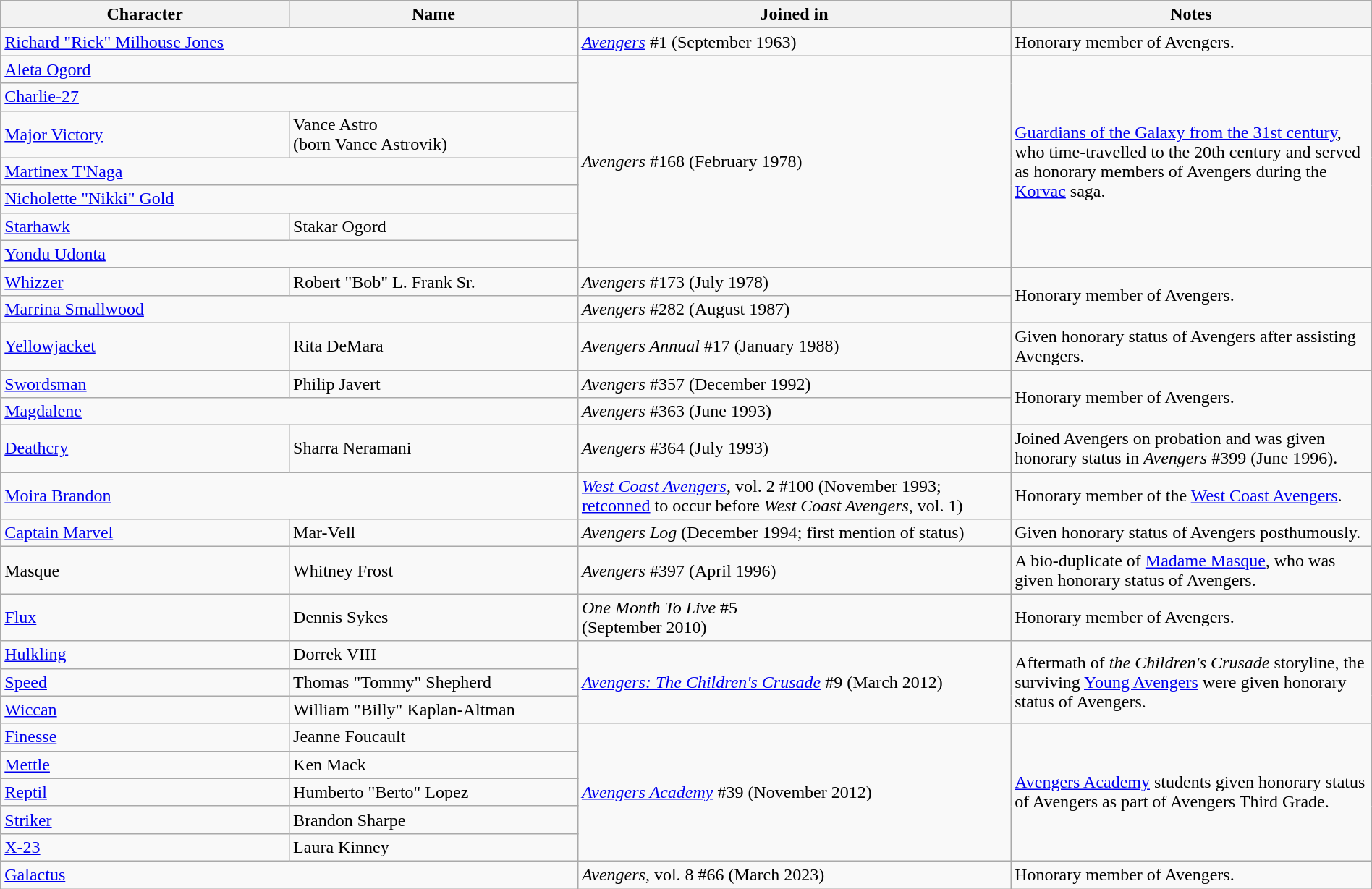<table class="wikitable sortable" style="width:100%;">
<tr>
<th style="width:20%;">Character</th>
<th style="width:20%;">Name</th>
<th style="width:30%;">Joined in</th>
<th style="width:25%;">Notes</th>
</tr>
<tr>
<td colspan=2><a href='#'>Richard "Rick" Milhouse Jones</a></td>
<td><em><a href='#'>Avengers</a></em> #1 (September 1963)</td>
<td>Honorary member of Avengers.</td>
</tr>
<tr>
<td colspan=2><a href='#'>Aleta Ogord</a></td>
<td rowspan=7><em>Avengers</em> #168 (February 1978)</td>
<td rowspan=7><a href='#'>Guardians of the Galaxy from the 31st century</a>, who time-travelled to the 20th century and served as honorary members of Avengers during the <a href='#'>Korvac</a> saga.</td>
</tr>
<tr>
<td colspan=2><a href='#'>Charlie-27</a></td>
</tr>
<tr>
<td><a href='#'>Major Victory</a></td>
<td>Vance Astro<br>(born Vance Astrovik)</td>
</tr>
<tr>
<td colspan=2><a href='#'>Martinex T'Naga</a></td>
</tr>
<tr>
<td colspan=2><a href='#'>Nicholette "Nikki" Gold</a></td>
</tr>
<tr>
<td><a href='#'>Starhawk</a></td>
<td>Stakar Ogord</td>
</tr>
<tr>
<td colspan=2><a href='#'>Yondu Udonta</a></td>
</tr>
<tr>
<td><a href='#'>Whizzer</a></td>
<td>Robert "Bob" L. Frank Sr.</td>
<td><em>Avengers</em> #173 (July 1978)</td>
<td rowspan=2>Honorary member of Avengers.</td>
</tr>
<tr>
<td colspan=2><a href='#'>Marrina Smallwood</a></td>
<td><em>Avengers</em> #282 (August 1987)</td>
</tr>
<tr>
<td><a href='#'>Yellowjacket</a></td>
<td>Rita DeMara</td>
<td><em>Avengers Annual</em> #17 (January 1988)</td>
<td>Given honorary status of Avengers after assisting Avengers.</td>
</tr>
<tr>
<td><a href='#'>Swordsman</a></td>
<td>Philip Javert</td>
<td><em>Avengers</em> #357 (December 1992)</td>
<td rowspan=2>Honorary member of Avengers.</td>
</tr>
<tr>
<td colspan=2><a href='#'>Magdalene</a></td>
<td><em>Avengers</em> #363 (June 1993)</td>
</tr>
<tr>
<td><a href='#'>Deathcry</a></td>
<td>Sharra Neramani</td>
<td><em>Avengers</em> #364 (July 1993)</td>
<td>Joined Avengers on probation and was given honorary status in <em>Avengers</em> #399 (June 1996).</td>
</tr>
<tr>
<td colspan=2><a href='#'>Moira Brandon</a></td>
<td><em><a href='#'>West Coast Avengers</a></em>, vol. 2 #100 (November 1993; <a href='#'>retconned</a> to occur before <em>West Coast Avengers</em>, vol. 1)</td>
<td>Honorary member of the <a href='#'>West Coast Avengers</a>.</td>
</tr>
<tr>
<td><a href='#'>Captain Marvel</a></td>
<td>Mar-Vell</td>
<td><em>Avengers Log</em> (December 1994; first mention of status)</td>
<td>Given honorary status of Avengers posthumously.</td>
</tr>
<tr>
<td>Masque</td>
<td>Whitney Frost</td>
<td><em>Avengers</em> #397 (April 1996)</td>
<td>A bio-duplicate of <a href='#'>Madame Masque</a>, who was given honorary status of Avengers.</td>
</tr>
<tr>
<td><a href='#'>Flux</a></td>
<td>Dennis Sykes</td>
<td><em>One Month To Live</em> #5<br>(September 2010)</td>
<td>Honorary member of Avengers.</td>
</tr>
<tr>
<td><a href='#'>Hulkling</a></td>
<td>Dorrek VIII</td>
<td rowspan=3><em><a href='#'>Avengers: The Children's Crusade</a></em> #9 (March 2012)</td>
<td rowspan=3>Aftermath of <em>the Children's Crusade</em> storyline, the surviving <a href='#'>Young Avengers</a> were given honorary status of Avengers.</td>
</tr>
<tr>
<td><a href='#'>Speed</a></td>
<td>Thomas "Tommy" Shepherd</td>
</tr>
<tr>
<td><a href='#'>Wiccan</a></td>
<td>William "Billy" Kaplan-Altman</td>
</tr>
<tr>
<td><a href='#'>Finesse</a></td>
<td>Jeanne Foucault</td>
<td rowspan=5><em><a href='#'>Avengers Academy</a></em> #39 (November 2012)</td>
<td rowspan=5><a href='#'>Avengers Academy</a> students given honorary status of Avengers as part of Avengers Third Grade.</td>
</tr>
<tr>
<td><a href='#'>Mettle</a></td>
<td>Ken Mack</td>
</tr>
<tr>
<td><a href='#'>Reptil</a></td>
<td>Humberto "Berto" Lopez</td>
</tr>
<tr>
<td><a href='#'>Striker</a></td>
<td>Brandon Sharpe</td>
</tr>
<tr>
<td><a href='#'>X-23</a></td>
<td>Laura Kinney</td>
</tr>
<tr>
<td colspan=2><a href='#'>Galactus</a></td>
<td><em>Avengers</em>, vol. 8 #66 (March 2023)</td>
<td>Honorary member of Avengers.</td>
</tr>
</table>
